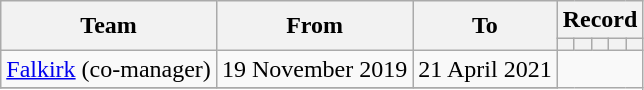<table class="wikitable" style="text-align: center">
<tr>
<th rowspan="2">Team</th>
<th rowspan="2">From</th>
<th rowspan="2">To</th>
<th colspan="8">Record</th>
</tr>
<tr>
<th></th>
<th></th>
<th></th>
<th></th>
<th></th>
</tr>
<tr>
<td align=left><a href='#'>Falkirk</a> (co-manager)</td>
<td align=left>19 November 2019</td>
<td align=left>21 April 2021<br></td>
</tr>
<tr>
</tr>
</table>
